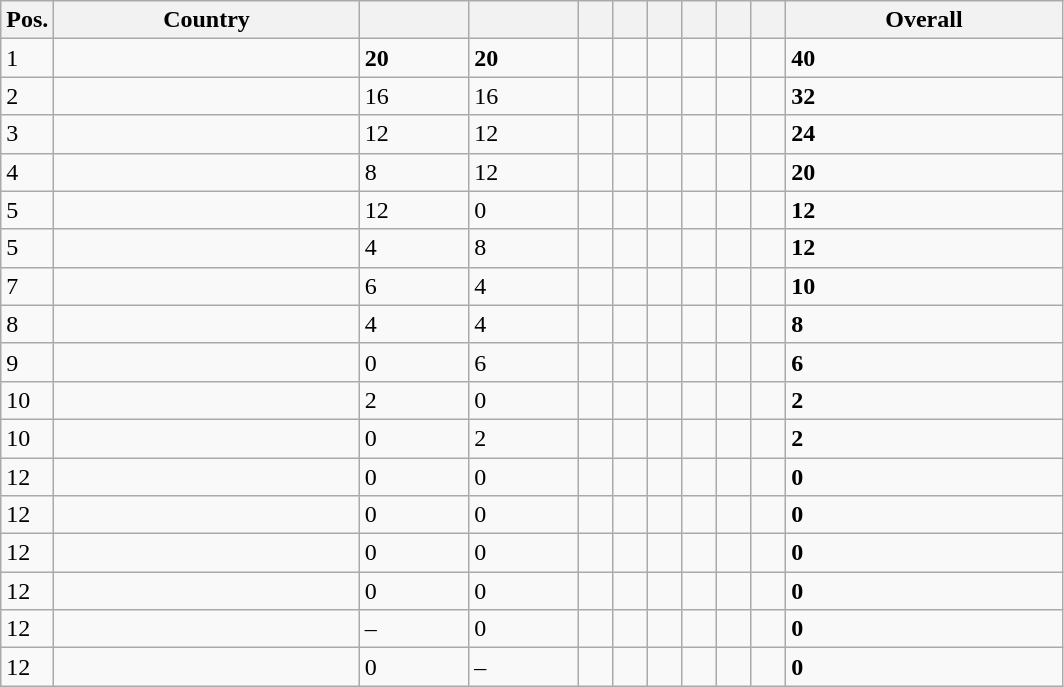<table class="wikitable">
<tr>
<th width=5%>Pos.</th>
<th>Country</th>
<th></th>
<th></th>
<th></th>
<th></th>
<th></th>
<th></th>
<th></th>
<th></th>
<th>Overall</th>
</tr>
<tr>
<td>1</td>
<td></td>
<td><strong>20</strong></td>
<td><strong>20</strong></td>
<td></td>
<td></td>
<td></td>
<td></td>
<td></td>
<td></td>
<td><strong>40</strong></td>
</tr>
<tr>
<td>2</td>
<td></td>
<td>16</td>
<td>16</td>
<td></td>
<td></td>
<td></td>
<td></td>
<td></td>
<td></td>
<td><strong>32</strong></td>
</tr>
<tr>
<td>3</td>
<td></td>
<td>12</td>
<td>12</td>
<td></td>
<td></td>
<td></td>
<td></td>
<td></td>
<td></td>
<td><strong>24</strong></td>
</tr>
<tr>
<td>4</td>
<td></td>
<td>8</td>
<td>12</td>
<td></td>
<td></td>
<td></td>
<td></td>
<td></td>
<td></td>
<td><strong>20</strong></td>
</tr>
<tr>
<td>5</td>
<td></td>
<td>12</td>
<td>0</td>
<td></td>
<td></td>
<td></td>
<td></td>
<td></td>
<td></td>
<td><strong>12</strong></td>
</tr>
<tr>
<td>5</td>
<td></td>
<td>4</td>
<td>8</td>
<td></td>
<td></td>
<td></td>
<td></td>
<td></td>
<td></td>
<td><strong>12</strong></td>
</tr>
<tr>
<td>7</td>
<td></td>
<td>6</td>
<td>4</td>
<td></td>
<td></td>
<td></td>
<td></td>
<td></td>
<td></td>
<td><strong>10</strong></td>
</tr>
<tr>
<td>8</td>
<td></td>
<td>4</td>
<td>4</td>
<td></td>
<td></td>
<td></td>
<td></td>
<td></td>
<td></td>
<td><strong>8</strong></td>
</tr>
<tr>
<td>9</td>
<td></td>
<td>0</td>
<td>6</td>
<td></td>
<td></td>
<td></td>
<td></td>
<td></td>
<td></td>
<td><strong>6</strong></td>
</tr>
<tr>
<td>10</td>
<td></td>
<td>2</td>
<td>0</td>
<td></td>
<td></td>
<td></td>
<td></td>
<td></td>
<td></td>
<td><strong>2</strong></td>
</tr>
<tr>
<td>10</td>
<td></td>
<td>0</td>
<td>2</td>
<td></td>
<td></td>
<td></td>
<td></td>
<td></td>
<td></td>
<td><strong>2</strong></td>
</tr>
<tr>
<td>12</td>
<td></td>
<td>0</td>
<td>0</td>
<td></td>
<td></td>
<td></td>
<td></td>
<td></td>
<td></td>
<td><strong>0</strong></td>
</tr>
<tr>
<td>12</td>
<td></td>
<td>0</td>
<td>0</td>
<td></td>
<td></td>
<td></td>
<td></td>
<td></td>
<td></td>
<td><strong>0</strong></td>
</tr>
<tr>
<td>12</td>
<td></td>
<td>0</td>
<td>0</td>
<td></td>
<td></td>
<td></td>
<td></td>
<td></td>
<td></td>
<td><strong>0</strong></td>
</tr>
<tr>
<td>12</td>
<td></td>
<td>0</td>
<td>0</td>
<td></td>
<td></td>
<td></td>
<td></td>
<td></td>
<td></td>
<td><strong>0</strong></td>
</tr>
<tr>
<td>12</td>
<td></td>
<td>–</td>
<td>0</td>
<td></td>
<td></td>
<td></td>
<td></td>
<td></td>
<td></td>
<td><strong>0</strong></td>
</tr>
<tr>
<td>12</td>
<td></td>
<td>0</td>
<td>–</td>
<td></td>
<td></td>
<td></td>
<td></td>
<td></td>
<td></td>
<td><strong>0</strong></td>
</tr>
</table>
